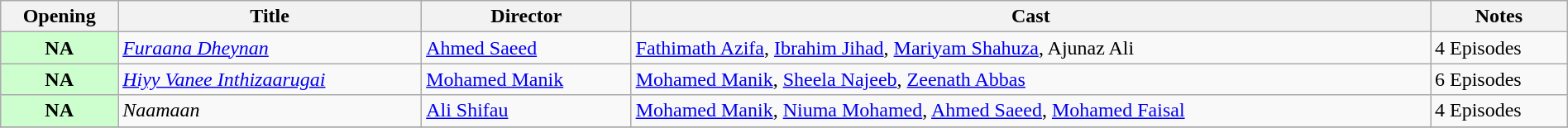<table class="wikitable plainrowheaders" width="100%">
<tr>
<th scope="col" colspan="2">Opening</th>
<th scope="col">Title</th>
<th scope="col">Director</th>
<th scope="col">Cast</th>
<th>Notes</th>
</tr>
<tr>
<td style="text-align:center; textcolor:#000; background:#cdfecd;" colspan="2"><strong>NA</strong></td>
<td><em><a href='#'>Furaana Dheynan</a></em></td>
<td><a href='#'>Ahmed Saeed</a></td>
<td><a href='#'>Fathimath Azifa</a>, <a href='#'>Ibrahim Jihad</a>, <a href='#'>Mariyam Shahuza</a>, Ajunaz Ali</td>
<td>4 Episodes</td>
</tr>
<tr>
<td style="text-align:center; textcolor:#000; background:#cdfecd;" colspan="2"><strong>NA</strong></td>
<td><em><a href='#'>Hiyy Vanee Inthizaarugai</a></em></td>
<td><a href='#'>Mohamed Manik</a></td>
<td><a href='#'>Mohamed Manik</a>, <a href='#'>Sheela Najeeb</a>, <a href='#'>Zeenath Abbas</a></td>
<td>6 Episodes</td>
</tr>
<tr>
<td style="text-align:center; textcolor:#000; background:#cdfecd;" colspan="2"><strong>NA</strong></td>
<td><em>Naamaan</em></td>
<td><a href='#'>Ali Shifau</a></td>
<td><a href='#'>Mohamed Manik</a>, <a href='#'>Niuma Mohamed</a>, <a href='#'>Ahmed Saeed</a>, <a href='#'>Mohamed Faisal</a></td>
<td>4 Episodes</td>
</tr>
<tr>
</tr>
</table>
